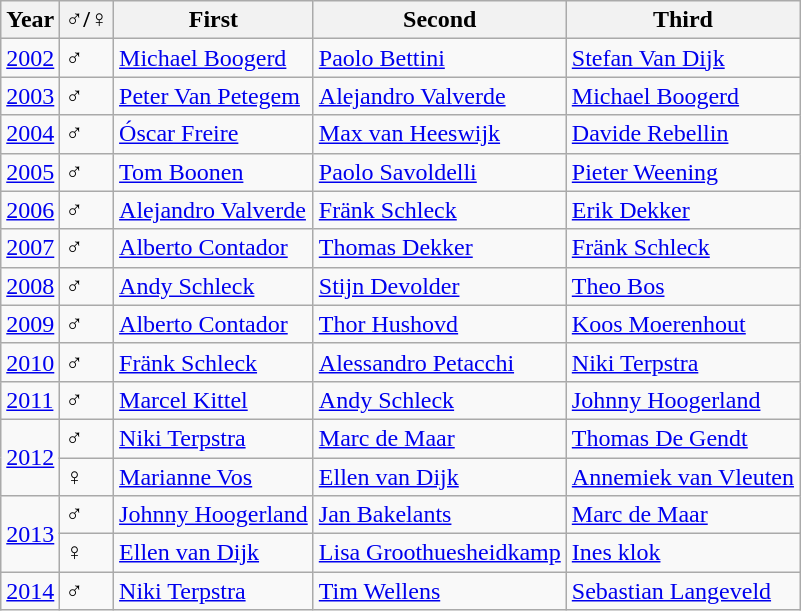<table class="wikitable">
<tr>
<th>Year</th>
<th>♂/♀</th>
<th>First</th>
<th>Second</th>
<th>Third</th>
</tr>
<tr>
<td><a href='#'>2002</a></td>
<td>♂</td>
<td> <a href='#'>Michael Boogerd</a></td>
<td> <a href='#'>Paolo Bettini</a></td>
<td> <a href='#'>Stefan Van Dijk</a></td>
</tr>
<tr>
<td><a href='#'>2003</a></td>
<td>♂</td>
<td> <a href='#'>Peter Van Petegem</a></td>
<td> <a href='#'>Alejandro Valverde</a></td>
<td> <a href='#'>Michael Boogerd</a></td>
</tr>
<tr>
<td><a href='#'>2004</a></td>
<td>♂</td>
<td> <a href='#'>Óscar Freire</a></td>
<td> <a href='#'>Max van Heeswijk</a></td>
<td> <a href='#'>Davide Rebellin</a></td>
</tr>
<tr>
<td><a href='#'>2005</a></td>
<td>♂</td>
<td> <a href='#'>Tom Boonen</a></td>
<td> <a href='#'>Paolo Savoldelli</a></td>
<td> <a href='#'>Pieter Weening</a></td>
</tr>
<tr>
<td><a href='#'>2006</a></td>
<td>♂</td>
<td> <a href='#'>Alejandro Valverde</a></td>
<td> <a href='#'>Fränk Schleck</a></td>
<td> <a href='#'>Erik Dekker</a></td>
</tr>
<tr>
<td><a href='#'>2007</a></td>
<td>♂</td>
<td> <a href='#'>Alberto Contador</a></td>
<td> <a href='#'>Thomas Dekker</a></td>
<td> <a href='#'>Fränk Schleck</a></td>
</tr>
<tr>
<td><a href='#'>2008</a></td>
<td>♂</td>
<td> <a href='#'>Andy Schleck</a></td>
<td> <a href='#'>Stijn Devolder</a></td>
<td> <a href='#'>Theo Bos</a></td>
</tr>
<tr>
<td><a href='#'>2009</a></td>
<td>♂</td>
<td> <a href='#'>Alberto Contador</a></td>
<td> <a href='#'>Thor Hushovd</a></td>
<td> <a href='#'>Koos Moerenhout</a></td>
</tr>
<tr>
<td><a href='#'>2010</a></td>
<td>♂</td>
<td> <a href='#'>Fränk Schleck</a></td>
<td> <a href='#'>Alessandro Petacchi</a></td>
<td> <a href='#'>Niki Terpstra</a></td>
</tr>
<tr>
<td><a href='#'>2011</a></td>
<td>♂</td>
<td> <a href='#'>Marcel Kittel</a></td>
<td> <a href='#'>Andy Schleck</a></td>
<td> <a href='#'>Johnny Hoogerland</a></td>
</tr>
<tr>
<td rowspan="2"><a href='#'>2012</a></td>
<td>♂</td>
<td> <a href='#'>Niki Terpstra</a></td>
<td> <a href='#'>Marc de Maar</a></td>
<td> <a href='#'>Thomas De Gendt</a></td>
</tr>
<tr>
<td>♀</td>
<td> <a href='#'>Marianne Vos</a></td>
<td> <a href='#'>Ellen van Dijk</a></td>
<td> <a href='#'>Annemiek van Vleuten</a></td>
</tr>
<tr>
<td rowspan="2"><a href='#'>2013</a></td>
<td>♂</td>
<td> <a href='#'>Johnny Hoogerland</a></td>
<td> <a href='#'>Jan Bakelants</a></td>
<td> <a href='#'>Marc de Maar</a></td>
</tr>
<tr>
<td>♀</td>
<td> <a href='#'>Ellen van Dijk</a></td>
<td> <a href='#'>Lisa Groothuesheidkamp</a></td>
<td> <a href='#'>Ines klok</a></td>
</tr>
<tr>
<td><a href='#'>2014</a></td>
<td>♂</td>
<td> <a href='#'>Niki Terpstra</a></td>
<td> <a href='#'>Tim Wellens</a></td>
<td> <a href='#'>Sebastian Langeveld</a></td>
</tr>
</table>
